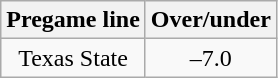<table class="wikitable" style="margin-right: auto; margin-right: auto; border: none;">
<tr align="center">
<th style=>Pregame line</th>
<th style=>Over/under</th>
</tr>
<tr align="center">
<td>Texas State</td>
<td>–7.0</td>
</tr>
</table>
